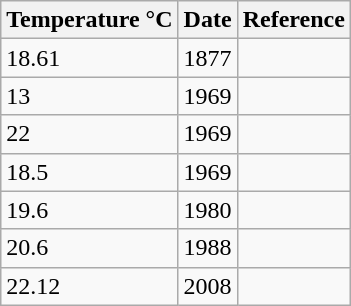<table class="wikitable">
<tr>
<th>Temperature °C</th>
<th>Date</th>
<th>Reference</th>
</tr>
<tr>
<td>18.61</td>
<td>1877</td>
<td></td>
</tr>
<tr>
<td>13</td>
<td>1969</td>
<td></td>
</tr>
<tr>
<td>22</td>
<td>1969</td>
<td></td>
</tr>
<tr>
<td>18.5</td>
<td>1969</td>
<td></td>
</tr>
<tr>
<td>19.6</td>
<td>1980</td>
<td></td>
</tr>
<tr>
<td>20.6</td>
<td>1988</td>
<td></td>
</tr>
<tr>
<td>22.12</td>
<td>2008</td>
<td></td>
</tr>
</table>
